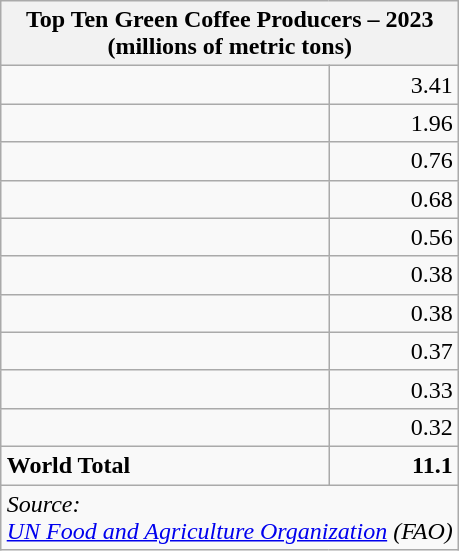<table class="wikitable" align=right style="clear:left; margin-left:0.5em">
<tr>
<th colspan=2>Top Ten Green Coffee Producers – 2023<br>(millions of metric tons)</th>
</tr>
<tr>
<td></td>
<td align="right">3.41</td>
</tr>
<tr>
<td></td>
<td align="right">1.96</td>
</tr>
<tr>
<td></td>
<td align="right">0.76</td>
</tr>
<tr>
<td></td>
<td align="right">0.68</td>
</tr>
<tr>
<td></td>
<td align="right">0.56</td>
</tr>
<tr>
<td></td>
<td align="right">0.38</td>
</tr>
<tr>
<td></td>
<td align="right">0.38</td>
</tr>
<tr>
<td></td>
<td align="right">0.37</td>
</tr>
<tr>
<td></td>
<td align="right">0.33</td>
</tr>
<tr>
<td></td>
<td align="right">0.32</td>
</tr>
<tr>
<td><strong>World Total</strong></td>
<td align="right"><strong>11.1</strong></td>
</tr>
<tr>
<td colspan=2><em>Source: <br><a href='#'>UN Food and Agriculture Organization</a> (FAO)</em></td>
</tr>
</table>
